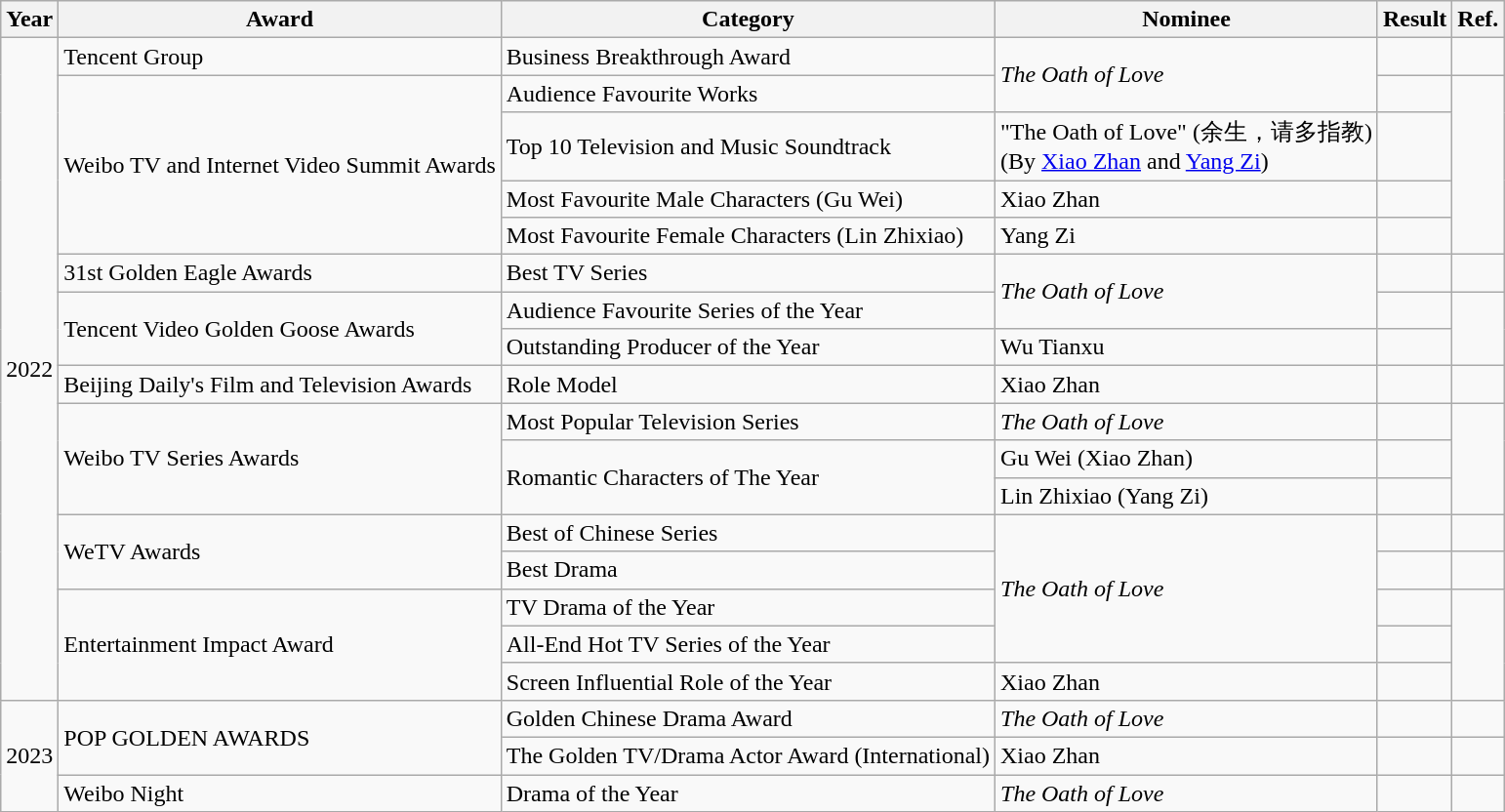<table class="wikitable sortable">
<tr>
<th>Year</th>
<th>Award</th>
<th>Category</th>
<th>Nominee</th>
<th>Result</th>
<th><abbr>Ref.</abbr></th>
</tr>
<tr>
<td rowspan="17">2022</td>
<td>Tencent Group</td>
<td>Business Breakthrough Award</td>
<td rowspan="2"><em>The Oath of Love</em></td>
<td></td>
<td></td>
</tr>
<tr>
<td rowspan="4">Weibo TV and Internet Video Summit Awards</td>
<td>Audience Favourite Works</td>
<td></td>
<td rowspan="4"></td>
</tr>
<tr>
<td>Top 10 Television and Music Soundtrack</td>
<td>"The Oath of Love" (余生，请多指教)<br>(By <a href='#'>Xiao Zhan</a> and <a href='#'>Yang Zi</a>)</td>
<td></td>
</tr>
<tr>
<td>Most Favourite Male Characters (Gu Wei)</td>
<td>Xiao Zhan</td>
<td></td>
</tr>
<tr>
<td>Most Favourite Female Characters (Lin Zhixiao)</td>
<td>Yang Zi</td>
<td></td>
</tr>
<tr>
<td>31st Golden Eagle Awards</td>
<td>Best TV Series</td>
<td rowspan="2"><em>The Oath of Love</em></td>
<td></td>
<td></td>
</tr>
<tr>
<td rowspan="2">Tencent Video Golden Goose Awards</td>
<td>Audience Favourite Series of the Year</td>
<td></td>
<td rowspan="2"></td>
</tr>
<tr>
<td>Outstanding Producer of the Year</td>
<td>Wu Tianxu</td>
<td></td>
</tr>
<tr>
<td>Beijing Daily's Film and Television Awards</td>
<td>Role Model</td>
<td>Xiao Zhan</td>
<td></td>
<td></td>
</tr>
<tr>
<td rowspan="3">Weibo TV Series Awards</td>
<td>Most Popular Television Series</td>
<td><em>The Oath of Love</em></td>
<td></td>
<td rowspan="3"></td>
</tr>
<tr>
<td rowspan="2">Romantic Characters of The Year</td>
<td>Gu Wei (Xiao Zhan)</td>
<td></td>
</tr>
<tr>
<td>Lin Zhixiao (Yang Zi)</td>
<td></td>
</tr>
<tr>
<td rowspan="2">WeTV Awards</td>
<td>Best of Chinese Series</td>
<td rowspan="4"><em>The Oath of Love</em></td>
<td></td>
<td></td>
</tr>
<tr>
<td>Best Drama</td>
<td></td>
<td></td>
</tr>
<tr>
<td rowspan="3">Entertainment Impact Award</td>
<td>TV Drama of the Year</td>
<td></td>
<td rowspan="3"></td>
</tr>
<tr>
<td>All-End Hot TV Series of the Year</td>
<td></td>
</tr>
<tr>
<td>Screen Influential Role of the Year</td>
<td>Xiao Zhan</td>
<td></td>
</tr>
<tr>
<td rowspan="3">2023</td>
<td rowspan="2">POP GOLDEN AWARDS</td>
<td>Golden Chinese Drama Award</td>
<td><em>The Oath of Love</em></td>
<td></td>
<td></td>
</tr>
<tr>
<td>The Golden TV/Drama Actor Award (International)</td>
<td>Xiao Zhan</td>
<td></td>
<td></td>
</tr>
<tr>
<td>Weibo Night</td>
<td>Drama of the Year</td>
<td><em>The Oath of Love</em></td>
<td></td>
<td></td>
</tr>
</table>
